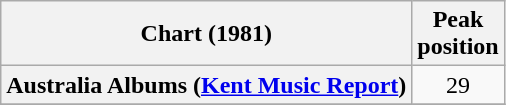<table class="wikitable sortable plainrowheaders" style="text-align:center">
<tr>
<th scope="col">Chart (1981)</th>
<th scope="col">Peak<br>position</th>
</tr>
<tr>
<th scope="row">Australia Albums (<a href='#'>Kent Music Report</a>)</th>
<td>29</td>
</tr>
<tr>
</tr>
</table>
